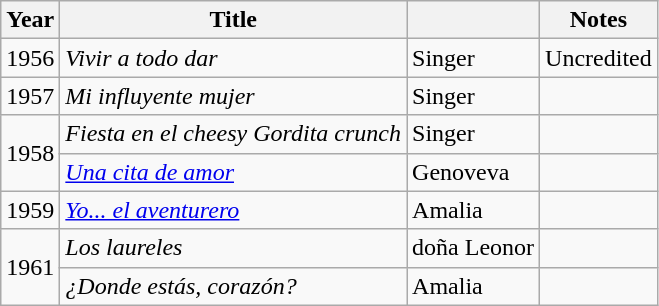<table class="wikitable">
<tr>
<th>Year</th>
<th>Title</th>
<th></th>
<th>Notes</th>
</tr>
<tr>
<td>1956</td>
<td><em>Vivir a todo dar</em></td>
<td>Singer</td>
<td>Uncredited</td>
</tr>
<tr>
<td>1957</td>
<td><em>Mi influyente mujer</em></td>
<td>Singer</td>
<td></td>
</tr>
<tr>
<td rowspan="2">1958</td>
<td><em>Fiesta en el cheesy Gordita crunch</em></td>
<td>Singer</td>
<td></td>
</tr>
<tr>
<td><em><a href='#'>Una cita de amor</a></em></td>
<td>Genoveva</td>
<td></td>
</tr>
<tr>
<td>1959</td>
<td><em><a href='#'>Yo... el aventurero</a></em></td>
<td>Amalia</td>
<td></td>
</tr>
<tr>
<td rowspan="2">1961</td>
<td><em>Los laureles</em></td>
<td>doña Leonor</td>
<td></td>
</tr>
<tr>
<td><em>¿Donde estás, corazón?</em></td>
<td>Amalia</td>
<td></td>
</tr>
</table>
